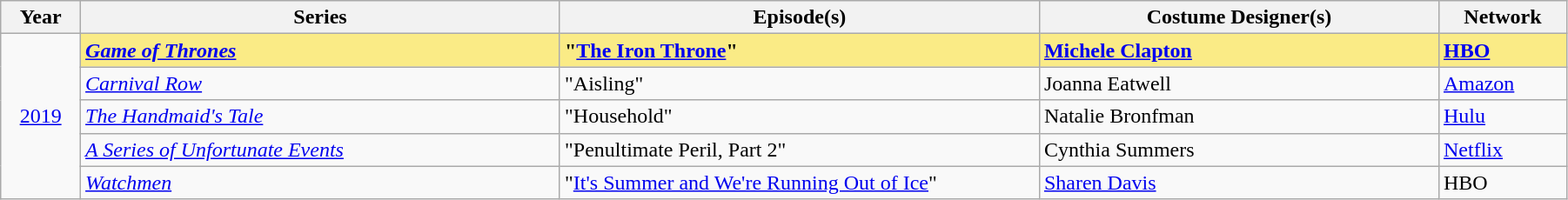<table class="wikitable" width="95%" cellpadding="4">
<tr>
<th width="5%">Year</th>
<th width="30%">Series</th>
<th width="30%">Episode(s)</th>
<th width="25%">Costume Designer(s)</th>
<th width="8%">Network</th>
</tr>
<tr>
<td rowspan="5" style="text-align:center;"><a href='#'>2019</a><br></td>
<td style="background:#FAEB86;"><strong><em><a href='#'>Game of Thrones</a></em></strong></td>
<td style="background:#FAEB86;"><strong>"<a href='#'>The Iron Throne</a>"</strong></td>
<td style="background:#FAEB86;"><strong><a href='#'>Michele Clapton</a></strong></td>
<td style="background:#FAEB86;"><strong><a href='#'>HBO</a></strong></td>
</tr>
<tr>
<td><em><a href='#'>Carnival Row</a></em></td>
<td>"Aisling"</td>
<td>Joanna Eatwell</td>
<td><a href='#'>Amazon</a></td>
</tr>
<tr>
<td><em><a href='#'>The Handmaid's Tale</a></em></td>
<td>"Household"</td>
<td>Natalie Bronfman</td>
<td><a href='#'>Hulu</a></td>
</tr>
<tr>
<td><em><a href='#'>A Series of Unfortunate Events</a></em></td>
<td>"Penultimate Peril, Part 2"</td>
<td>Cynthia Summers</td>
<td><a href='#'>Netflix</a></td>
</tr>
<tr>
<td><em><a href='#'>Watchmen</a></em></td>
<td>"<a href='#'>It's Summer and We're Running Out of Ice</a>"</td>
<td><a href='#'>Sharen Davis</a></td>
<td>HBO</td>
</tr>
</table>
